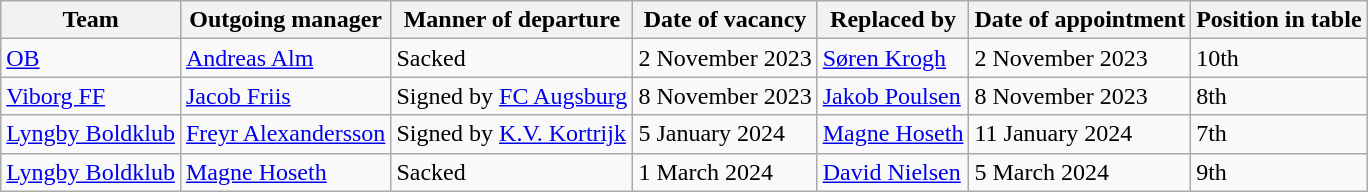<table class="wikitable">
<tr>
<th>Team</th>
<th>Outgoing manager</th>
<th>Manner of departure</th>
<th>Date of vacancy</th>
<th>Replaced by</th>
<th>Date of appointment</th>
<th>Position in table</th>
</tr>
<tr>
<td><a href='#'>OB</a></td>
<td> <a href='#'>Andreas Alm</a></td>
<td>Sacked</td>
<td>2 November 2023</td>
<td> <a href='#'>Søren Krogh</a></td>
<td>2 November 2023</td>
<td>10th</td>
</tr>
<tr>
<td><a href='#'>Viborg FF</a></td>
<td> <a href='#'>Jacob Friis</a></td>
<td>Signed by <a href='#'>FC Augsburg</a></td>
<td>8 November 2023</td>
<td>  <a href='#'>Jakob Poulsen</a></td>
<td>8 November 2023</td>
<td>8th</td>
</tr>
<tr>
<td><a href='#'>Lyngby Boldklub</a></td>
<td> <a href='#'>Freyr Alexandersson</a></td>
<td>Signed by <a href='#'>K.V. Kortrijk</a></td>
<td>5 January 2024</td>
<td> <a href='#'>Magne Hoseth</a></td>
<td>11 January 2024</td>
<td>7th</td>
</tr>
<tr>
<td><a href='#'>Lyngby Boldklub</a></td>
<td> <a href='#'>Magne Hoseth</a></td>
<td>Sacked</td>
<td>1 March 2024</td>
<td> <a href='#'>David Nielsen</a></td>
<td>5 March 2024</td>
<td>9th</td>
</tr>
</table>
